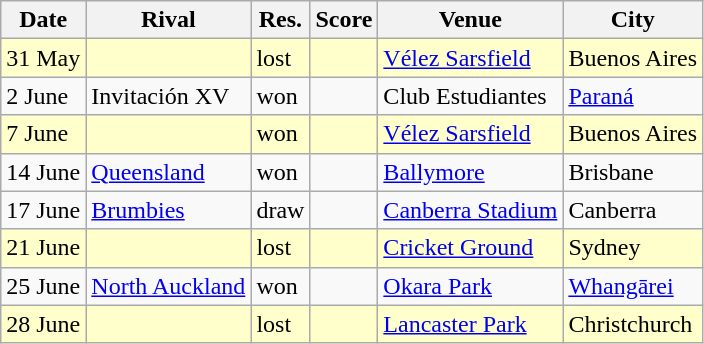<table class= "wikitable sortable">
<tr>
<th>Date</th>
<th>Rival</th>
<th>Res.</th>
<th>Score</th>
<th>Venue</th>
<th>City</th>
</tr>
<tr bgcolor=#ffffcc>
<td>31 May</td>
<td></td>
<td>lost</td>
<td></td>
<td><a href='#'>Vélez Sarsfield</a></td>
<td>Buenos Aires</td>
</tr>
<tr>
<td>2 June</td>
<td>Invitación XV</td>
<td>won</td>
<td></td>
<td>Club Estudiantes</td>
<td><a href='#'>Paraná</a></td>
</tr>
<tr bgcolor= #ffffcc>
<td>7 June</td>
<td></td>
<td>won</td>
<td></td>
<td><a href='#'>Vélez Sarsfield</a></td>
<td>Buenos Aires</td>
</tr>
<tr>
<td>14 June</td>
<td><a href='#'>Queensland</a></td>
<td>won</td>
<td></td>
<td><a href='#'>Ballymore</a></td>
<td>Brisbane</td>
</tr>
<tr>
<td>17 June</td>
<td><a href='#'>Brumbies</a></td>
<td>draw</td>
<td></td>
<td><a href='#'>Canberra Stadium</a></td>
<td>Canberra</td>
</tr>
<tr bgcolor= #ffffcc>
<td>21 June</td>
<td></td>
<td>lost</td>
<td></td>
<td><a href='#'>Cricket Ground</a></td>
<td>Sydney</td>
</tr>
<tr>
<td>25 June</td>
<td><a href='#'>North Auckland</a></td>
<td>won</td>
<td></td>
<td><a href='#'>Okara Park</a></td>
<td><a href='#'>Whangārei</a></td>
</tr>
<tr bgcolor=#ffffcc>
<td>28 June</td>
<td></td>
<td>lost</td>
<td></td>
<td><a href='#'>Lancaster Park</a></td>
<td>Christchurch</td>
</tr>
</table>
